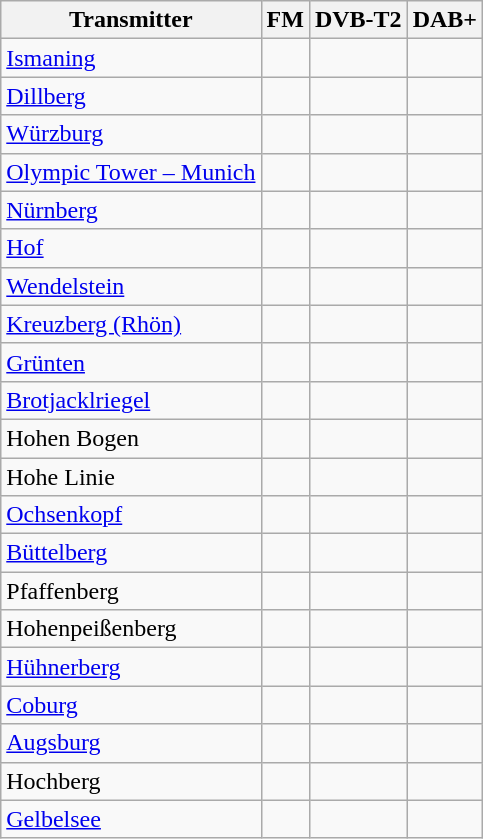<table class="wikitable">
<tr>
<th>Transmitter</th>
<th>FM</th>
<th>DVB-T2</th>
<th>DAB+</th>
</tr>
<tr>
<td><a href='#'>Ismaning</a></td>
<td></td>
<td></td>
<td></td>
</tr>
<tr>
<td><a href='#'>Dillberg</a></td>
<td></td>
<td></td>
<td></td>
</tr>
<tr>
<td><a href='#'>Würzburg</a></td>
<td></td>
<td></td>
<td></td>
</tr>
<tr>
<td><a href='#'>Olympic Tower – Munich</a></td>
<td></td>
<td></td>
<td></td>
</tr>
<tr>
<td><a href='#'>Nürnberg</a></td>
<td></td>
<td></td>
<td></td>
</tr>
<tr>
<td><a href='#'>Hof</a></td>
<td></td>
<td></td>
<td></td>
</tr>
<tr>
<td><a href='#'>Wendelstein</a></td>
<td></td>
<td></td>
<td></td>
</tr>
<tr>
<td><a href='#'>Kreuzberg (Rhön)</a></td>
<td></td>
<td></td>
<td></td>
</tr>
<tr>
<td><a href='#'>Grünten</a></td>
<td></td>
<td></td>
<td></td>
</tr>
<tr>
<td><a href='#'>Brotjacklriegel</a></td>
<td></td>
<td></td>
<td></td>
</tr>
<tr>
<td>Hohen Bogen</td>
<td></td>
<td></td>
<td></td>
</tr>
<tr>
<td>Hohe Linie</td>
<td></td>
<td></td>
<td></td>
</tr>
<tr>
<td><a href='#'>Ochsenkopf</a></td>
<td></td>
<td></td>
<td></td>
</tr>
<tr>
<td><a href='#'>Büttelberg</a></td>
<td></td>
<td></td>
<td></td>
</tr>
<tr>
<td>Pfaffenberg</td>
<td></td>
<td></td>
<td></td>
</tr>
<tr>
<td>Hohenpeißenberg</td>
<td></td>
<td></td>
<td></td>
</tr>
<tr>
<td><a href='#'>Hühnerberg</a></td>
<td></td>
<td></td>
<td></td>
</tr>
<tr>
<td><a href='#'>Coburg</a></td>
<td></td>
<td></td>
<td></td>
</tr>
<tr>
<td><a href='#'>Augsburg</a></td>
<td></td>
<td></td>
<td></td>
</tr>
<tr>
<td>Hochberg</td>
<td></td>
<td></td>
<td></td>
</tr>
<tr>
<td><a href='#'>Gelbelsee</a></td>
<td></td>
<td></td>
<td></td>
</tr>
</table>
